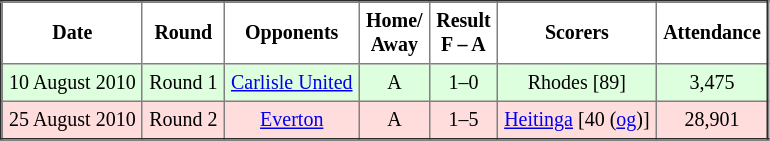<table border="2" cellpadding="4" style="border-collapse:collapse; text-align:center; font-size:smaller;">
<tr>
<th><strong>Date</strong></th>
<th><strong>Round</strong></th>
<th><strong>Opponents</strong></th>
<th><strong>Home/<br>Away</strong></th>
<th><strong>Result<br>F – A</strong></th>
<th><strong>Scorers</strong></th>
<th><strong>Attendance</strong></th>
</tr>
<tr bgcolor="#ddffdd">
<td>10 August 2010</td>
<td>Round 1</td>
<td><a href='#'>Carlisle United</a></td>
<td>A</td>
<td>1–0</td>
<td>Rhodes [89]</td>
<td>3,475</td>
</tr>
<tr bgcolor="#ffdddd">
<td>25 August 2010</td>
<td>Round 2</td>
<td><a href='#'>Everton</a></td>
<td>A</td>
<td>1–5</td>
<td><a href='#'>Heitinga</a> [40 (<a href='#'>og</a>)]</td>
<td>28,901</td>
</tr>
</table>
